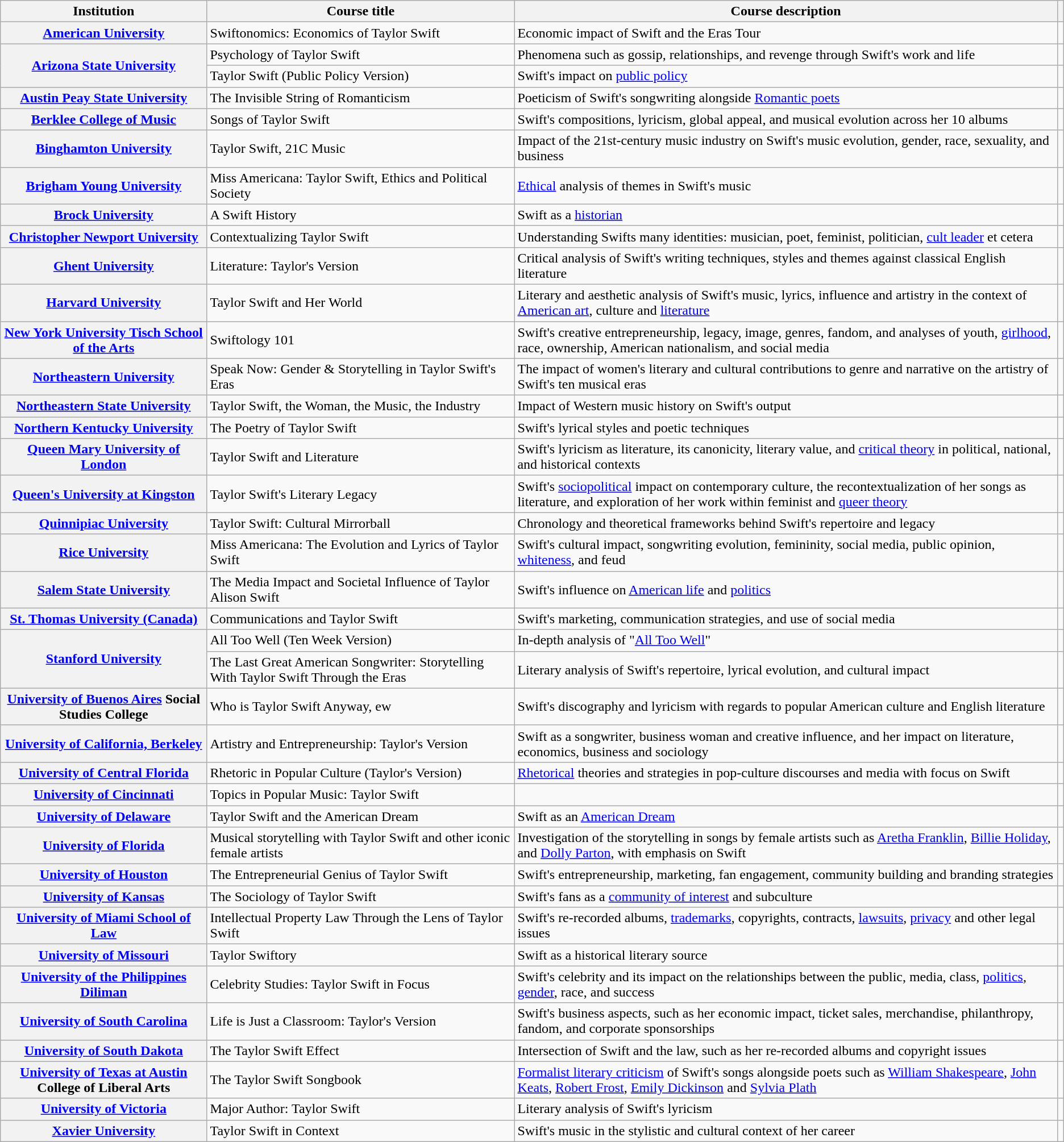<table class="wikitable sortable plainrowheaders">
<tr>
<th scope="col">Institution</th>
<th scope="col">Course title</th>
<th scope="col" class="unsortable">Course description</th>
<th scope="col" class="unsortable"></th>
</tr>
<tr>
<th scope="row"><a href='#'>American University</a></th>
<td>Swiftonomics: Economics of Taylor Swift</td>
<td>Economic impact of Swift and the Eras Tour</td>
<td></td>
</tr>
<tr>
<th scope="rowgroup" rowspan="2"><a href='#'>Arizona State University</a></th>
<td>Psychology of Taylor Swift</td>
<td>Phenomena such as gossip, relationships, and revenge through Swift's work and life</td>
<td></td>
</tr>
<tr>
<td>Taylor Swift (Public Policy Version)</td>
<td>Swift's impact on <a href='#'>public policy</a></td>
<td></td>
</tr>
<tr>
<th scope="row"><a href='#'>Austin Peay State University</a></th>
<td>The Invisible String of Romanticism</td>
<td>Poeticism of Swift's songwriting alongside <a href='#'>Romantic poets</a></td>
<td></td>
</tr>
<tr>
<th scope="row"><a href='#'>Berklee College of Music</a></th>
<td>Songs of Taylor Swift</td>
<td>Swift's compositions, lyricism, global appeal, and musical evolution across her 10 albums</td>
<td></td>
</tr>
<tr>
<th scope="row"><a href='#'>Binghamton University</a></th>
<td>Taylor Swift, 21C Music</td>
<td>Impact of the 21st-century music industry on Swift's music evolution, gender, race, sexuality, and business</td>
<td></td>
</tr>
<tr>
<th scope="row"><a href='#'>Brigham Young University</a></th>
<td>Miss Americana: Taylor Swift, Ethics and Political Society</td>
<td><a href='#'>Ethical</a> analysis of themes in Swift's music</td>
<td></td>
</tr>
<tr>
<th scope="row"><a href='#'>Brock University</a></th>
<td>A Swift History</td>
<td>Swift as a <a href='#'>historian</a></td>
<td></td>
</tr>
<tr>
<th scope="row"><a href='#'>Christopher Newport University</a></th>
<td>Contextualizing Taylor Swift</td>
<td>Understanding Swifts many identities: musician, poet, feminist, politician, <a href='#'>cult leader</a> et cetera</td>
<td></td>
</tr>
<tr>
<th scope="row"><a href='#'>Ghent University</a></th>
<td>Literature: Taylor's Version</td>
<td>Critical analysis of Swift's writing techniques, styles and themes against classical English literature</td>
<td></td>
</tr>
<tr>
<th scope="row"><a href='#'>Harvard University</a></th>
<td>Taylor Swift and Her World</td>
<td>Literary and aesthetic analysis of Swift's music, lyrics, influence and artistry in the context of <a href='#'>American art</a>, culture and <a href='#'>literature</a></td>
<td></td>
</tr>
<tr>
<th scope="row"><a href='#'>New York University Tisch School of the Arts</a></th>
<td>Swiftology 101</td>
<td>Swift's creative entrepreneurship, legacy, image, genres, fandom, and analyses of youth, <a href='#'>girlhood</a>, race, ownership, American nationalism, and social media</td>
<td></td>
</tr>
<tr>
<th scope="row"><a href='#'>Northeastern University</a></th>
<td>Speak Now: Gender & Storytelling in Taylor Swift's Eras</td>
<td>The impact of women's literary and cultural contributions to genre and narrative on the artistry of Swift's ten musical eras</td>
<td></td>
</tr>
<tr>
<th scope="row"><a href='#'>Northeastern State University</a></th>
<td>Taylor Swift, the Woman, the Music, the Industry</td>
<td>Impact of Western music history on Swift's output</td>
<td></td>
</tr>
<tr>
<th scope="row"><a href='#'>Northern Kentucky University</a></th>
<td>The Poetry of Taylor Swift</td>
<td>Swift's lyrical styles and poetic techniques</td>
<td></td>
</tr>
<tr>
<th scope="row"><a href='#'>Queen Mary University of London</a></th>
<td>Taylor Swift and Literature</td>
<td>Swift's lyricism as literature, its canonicity, literary value, and <a href='#'>critical theory</a> in political, national, and historical contexts</td>
<td></td>
</tr>
<tr>
<th scope="row"><a href='#'>Queen's University at Kingston</a></th>
<td>Taylor Swift's Literary Legacy</td>
<td>Swift's <a href='#'>sociopolitical</a> impact on contemporary culture, the recontextualization of her songs as literature, and exploration of her work within feminist and <a href='#'>queer theory</a></td>
<td></td>
</tr>
<tr>
<th scope="row"><a href='#'>Quinnipiac University</a></th>
<td>Taylor Swift: Cultural Mirrorball</td>
<td>Chronology and theoretical frameworks behind Swift's repertoire and legacy</td>
<td></td>
</tr>
<tr>
<th scope="row"><a href='#'>Rice University</a></th>
<td>Miss Americana: The Evolution and Lyrics of Taylor Swift</td>
<td>Swift's cultural impact, songwriting evolution, femininity, social media, public opinion, <a href='#'>whiteness</a>, and feud</td>
<td></td>
</tr>
<tr>
<th scope="row"><a href='#'>Salem State University</a></th>
<td>The Media Impact and Societal Influence of Taylor Alison Swift</td>
<td>Swift's influence on <a href='#'>American life</a> and <a href='#'>politics</a></td>
<td></td>
</tr>
<tr>
<th scope="row"><a href='#'>St. Thomas University (Canada)</a></th>
<td>Communications and Taylor Swift</td>
<td>Swift's marketing, communication strategies, and use of social media</td>
<td></td>
</tr>
<tr>
<th scope="rowgroup" rowspan="2"><a href='#'>Stanford University</a></th>
<td>All Too Well (Ten Week Version)</td>
<td>In-depth analysis of "<a href='#'>All Too Well</a>"</td>
<td></td>
</tr>
<tr>
<td>The Last Great American Songwriter: Storytelling With Taylor Swift Through the Eras</td>
<td>Literary analysis of Swift's repertoire, lyrical evolution, and cultural impact</td>
<td></td>
</tr>
<tr>
<th scope="row"><a href='#'>University of Buenos Aires</a> Social Studies College</th>
<td>Who is Taylor Swift Anyway, ew</td>
<td>Swift's discography and lyricism with regards to popular American culture and English literature</td>
<td></td>
</tr>
<tr>
<th scope="row"><a href='#'>University of California, Berkeley</a></th>
<td>Artistry and Entrepreneurship: Taylor's Version</td>
<td>Swift as a songwriter, business woman and creative influence, and her impact on literature, economics, business and sociology</td>
<td></td>
</tr>
<tr>
<th scope="row"><a href='#'>University of Central Florida</a></th>
<td>Rhetoric in Popular Culture (Taylor's Version)</td>
<td><a href='#'>Rhetorical</a> theories and strategies in pop-culture discourses and media with focus on Swift</td>
<td></td>
</tr>
<tr>
<th scope="row"><a href='#'>University of Cincinnati</a></th>
<td>Topics in Popular Music: Taylor Swift</td>
<td></td>
<td></td>
</tr>
<tr>
<th scope="row"><a href='#'>University of Delaware</a></th>
<td>Taylor Swift and the American Dream</td>
<td>Swift as an <a href='#'>American Dream</a></td>
<td></td>
</tr>
<tr>
<th scope="row"><a href='#'>University of Florida</a></th>
<td>Musical storytelling with Taylor Swift and other iconic female artists</td>
<td>Investigation of the storytelling in songs by female artists such as <a href='#'>Aretha Franklin</a>, <a href='#'>Billie Holiday</a>, and <a href='#'>Dolly Parton</a>, with emphasis on Swift</td>
<td></td>
</tr>
<tr>
<th scope="row"><a href='#'>University of Houston</a></th>
<td>The Entrepreneurial Genius of Taylor Swift</td>
<td>Swift's entrepreneurship, marketing, fan engagement, community building and branding strategies</td>
<td></td>
</tr>
<tr>
<th scope="row"><a href='#'>University of Kansas</a></th>
<td>The Sociology of Taylor Swift</td>
<td>Swift's fans as a <a href='#'>community of interest</a> and subculture</td>
<td></td>
</tr>
<tr>
<th scope="row"><a href='#'>University of Miami School of Law</a></th>
<td>Intellectual Property Law Through the Lens of Taylor Swift</td>
<td>Swift's re-recorded albums, <a href='#'>trademarks</a>, copyrights, contracts, <a href='#'>lawsuits</a>, <a href='#'>privacy</a> and other legal issues</td>
<td></td>
</tr>
<tr>
<th scope="row"><a href='#'>University of Missouri</a></th>
<td>Taylor Swiftory</td>
<td>Swift as a historical literary source</td>
<td></td>
</tr>
<tr>
<th scope="row"><a href='#'>University of the Philippines Diliman</a></th>
<td>Celebrity Studies: Taylor Swift in Focus</td>
<td>Swift's celebrity and its impact on the relationships between the public, media,  class, <a href='#'>politics</a>, <a href='#'>gender</a>, race, and  success</td>
<td></td>
</tr>
<tr>
<th scope="row"><a href='#'>University of South Carolina</a></th>
<td>Life is Just a Classroom: Taylor's Version</td>
<td>Swift's business aspects, such as her economic impact, ticket sales, merchandise, philanthropy, fandom, and corporate sponsorships</td>
<td></td>
</tr>
<tr>
<th scope="row"><a href='#'>University of South Dakota</a></th>
<td>The Taylor Swift Effect</td>
<td>Intersection of Swift and the law, such as her re-recorded albums and copyright issues</td>
<td></td>
</tr>
<tr>
<th scope="row"><a href='#'>University of Texas at Austin</a> College of Liberal Arts</th>
<td>The Taylor Swift Songbook</td>
<td><a href='#'>Formalist literary criticism</a> of Swift's songs alongside poets such as <a href='#'>William Shakespeare</a>, <a href='#'>John Keats</a>, <a href='#'>Robert Frost</a>, <a href='#'>Emily Dickinson</a> and <a href='#'>Sylvia Plath</a></td>
<td></td>
</tr>
<tr>
<th scope="row"><a href='#'>University of Victoria</a></th>
<td>Major Author: Taylor Swift</td>
<td>Literary analysis of Swift's lyricism</td>
<td></td>
</tr>
<tr>
<th scope="row"><a href='#'>Xavier University</a></th>
<td>Taylor Swift in Context</td>
<td>Swift's music in the stylistic and cultural context of her career</td>
<td></td>
</tr>
</table>
